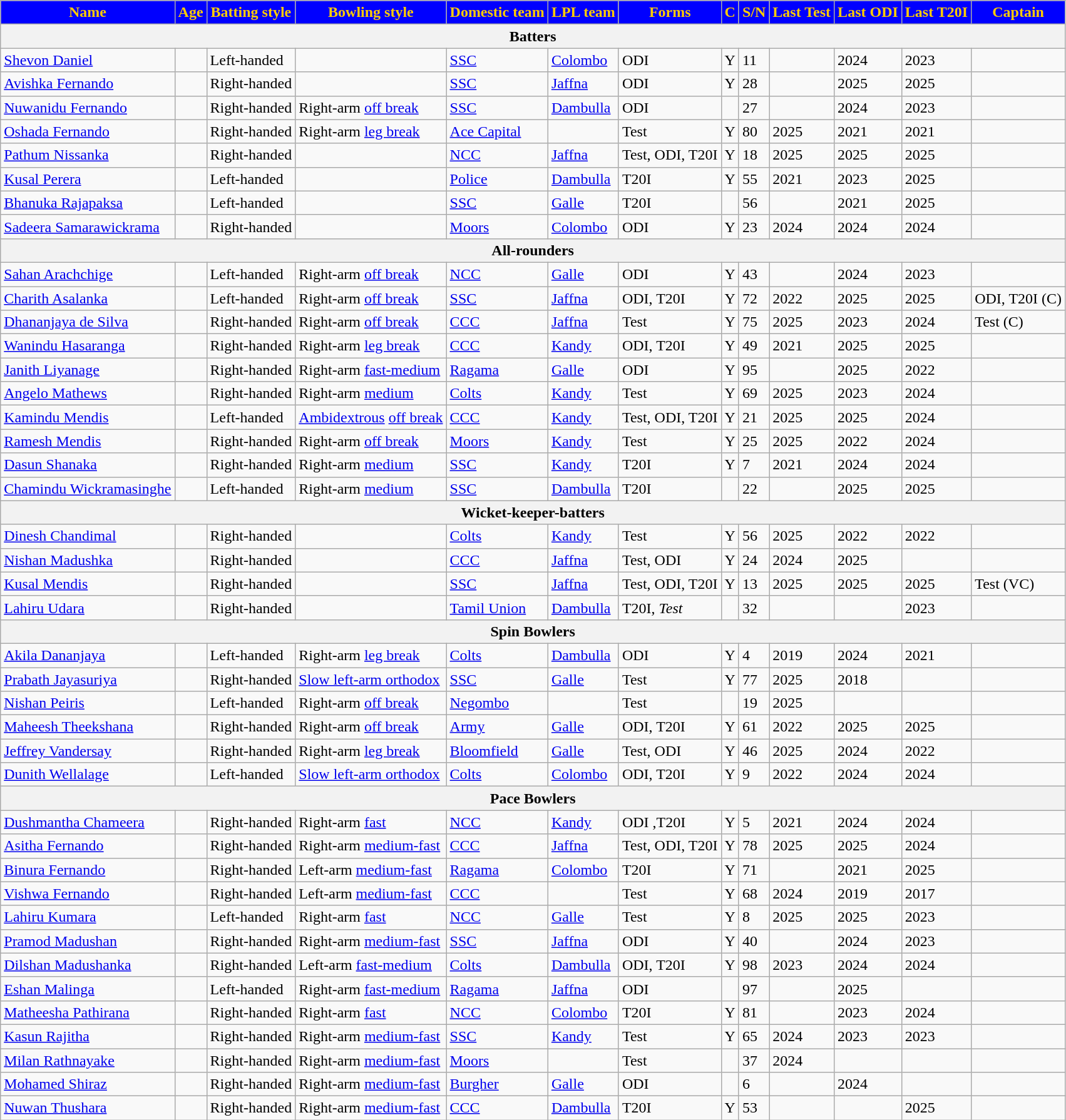<table class="wikitable">
<tr>
<th style="text-align:center; background:blue; color:#FFCC00;">Name</th>
<th style="text-align:center; background:blue; color:#FFCC00;">Age</th>
<th style="text-align:center; background:blue; color:#FFCC00;">Batting style</th>
<th style="text-align:center; background:blue; color:#FFCC00;">Bowling style</th>
<th style="text-align:center; background:blue; color:#FFCC00;">Domestic team</th>
<th style="text-align:center; background:blue; color:#FFCC00;">LPL team</th>
<th style="text-align:center; background:blue; color:#FFCC00;">Forms</th>
<th style="text-align:center; background:blue; color:#FFCC00;">C</th>
<th style="text-align:center; background:blue; color:#FFCC00;">S/N</th>
<th style="text-align:center; background:blue; color:#FFCC00;">Last Test</th>
<th style="text-align:center; background:blue; color:#FFCC00;">Last ODI</th>
<th style="text-align:center; background:blue; color:#FFCC00;">Last T20I</th>
<th style="text-align:center; background:blue; color:#FFCC00;">Captain</th>
</tr>
<tr>
<th colspan="13">Batters</th>
</tr>
<tr>
<td><a href='#'>Shevon Daniel</a></td>
<td></td>
<td>Left-handed</td>
<td></td>
<td><a href='#'>SSC</a></td>
<td><a href='#'>Colombo</a></td>
<td>ODI</td>
<td>Y</td>
<td>11</td>
<td></td>
<td> 2024</td>
<td> 2023</td>
<td></td>
</tr>
<tr>
<td><a href='#'>Avishka Fernando</a></td>
<td></td>
<td>Right-handed</td>
<td></td>
<td><a href='#'>SSC</a></td>
<td><a href='#'>Jaffna</a></td>
<td>ODI</td>
<td>Y</td>
<td>28</td>
<td></td>
<td> 2025</td>
<td> 2025</td>
<td></td>
</tr>
<tr>
<td><a href='#'>Nuwanidu Fernando</a></td>
<td></td>
<td>Right-handed</td>
<td>Right-arm <a href='#'>off break</a></td>
<td><a href='#'>SSC</a></td>
<td><a href='#'>Dambulla</a></td>
<td>ODI</td>
<td></td>
<td>27</td>
<td></td>
<td> 2024</td>
<td> 2023</td>
<td></td>
</tr>
<tr>
<td><a href='#'>Oshada Fernando</a></td>
<td></td>
<td>Right-handed</td>
<td>Right-arm <a href='#'>leg break</a></td>
<td><a href='#'>Ace Capital</a></td>
<td></td>
<td>Test</td>
<td>Y</td>
<td>80</td>
<td> 2025</td>
<td> 2021</td>
<td> 2021</td>
<td></td>
</tr>
<tr>
<td><a href='#'>Pathum Nissanka</a></td>
<td></td>
<td>Right-handed</td>
<td></td>
<td><a href='#'>NCC</a></td>
<td><a href='#'>Jaffna</a></td>
<td>Test, ODI, T20I</td>
<td>Y</td>
<td>18</td>
<td> 2025</td>
<td> 2025</td>
<td> 2025</td>
<td></td>
</tr>
<tr>
<td><a href='#'>Kusal Perera</a></td>
<td></td>
<td>Left-handed</td>
<td></td>
<td><a href='#'>Police</a></td>
<td><a href='#'>Dambulla</a></td>
<td>T20I</td>
<td>Y</td>
<td>55</td>
<td> 2021</td>
<td> 2023</td>
<td> 2025</td>
<td></td>
</tr>
<tr>
<td><a href='#'>Bhanuka Rajapaksa</a></td>
<td></td>
<td>Left-handed</td>
<td></td>
<td><a href='#'>SSC</a></td>
<td><a href='#'>Galle</a></td>
<td>T20I</td>
<td></td>
<td>56</td>
<td></td>
<td> 2021</td>
<td> 2025</td>
<td></td>
</tr>
<tr>
<td><a href='#'>Sadeera Samarawickrama</a></td>
<td></td>
<td>Right-handed</td>
<td></td>
<td><a href='#'>Moors</a></td>
<td><a href='#'>Colombo</a></td>
<td>ODI</td>
<td>Y</td>
<td>23</td>
<td> 2024</td>
<td> 2024</td>
<td> 2024</td>
<td></td>
</tr>
<tr>
<th colspan="13">All-rounders</th>
</tr>
<tr>
<td><a href='#'>Sahan Arachchige</a></td>
<td></td>
<td>Left-handed</td>
<td>Right-arm <a href='#'>off break</a></td>
<td><a href='#'>NCC</a></td>
<td><a href='#'>Galle</a></td>
<td>ODI</td>
<td>Y</td>
<td>43</td>
<td></td>
<td> 2024</td>
<td> 2023</td>
<td></td>
</tr>
<tr>
<td><a href='#'>Charith Asalanka</a></td>
<td></td>
<td>Left-handed</td>
<td>Right-arm <a href='#'>off break</a></td>
<td><a href='#'>SSC</a></td>
<td><a href='#'>Jaffna</a></td>
<td>ODI, T20I</td>
<td>Y</td>
<td>72</td>
<td> 2022</td>
<td> 2025</td>
<td> 2025</td>
<td>ODI, T20I (C)</td>
</tr>
<tr>
<td><a href='#'>Dhananjaya de Silva</a></td>
<td></td>
<td>Right-handed</td>
<td>Right-arm <a href='#'>off break</a></td>
<td><a href='#'>CCC</a></td>
<td><a href='#'>Jaffna</a></td>
<td>Test</td>
<td>Y</td>
<td>75</td>
<td> 2025</td>
<td> 2023</td>
<td> 2024</td>
<td>Test (C)</td>
</tr>
<tr>
<td><a href='#'>Wanindu Hasaranga</a></td>
<td></td>
<td>Right-handed</td>
<td>Right-arm <a href='#'>leg break</a></td>
<td><a href='#'>CCC</a></td>
<td><a href='#'>Kandy</a></td>
<td>ODI, T20I</td>
<td>Y</td>
<td>49</td>
<td> 2021</td>
<td> 2025</td>
<td> 2025</td>
<td></td>
</tr>
<tr>
<td><a href='#'>Janith Liyanage</a></td>
<td></td>
<td>Right-handed</td>
<td>Right-arm <a href='#'>fast-medium</a></td>
<td><a href='#'>Ragama</a></td>
<td><a href='#'>Galle</a></td>
<td>ODI</td>
<td>Y</td>
<td>95</td>
<td></td>
<td> 2025</td>
<td> 2022</td>
<td></td>
</tr>
<tr>
<td><a href='#'>Angelo Mathews</a></td>
<td></td>
<td>Right-handed</td>
<td>Right-arm <a href='#'>medium</a></td>
<td><a href='#'>Colts</a></td>
<td><a href='#'>Kandy</a></td>
<td>Test</td>
<td>Y</td>
<td>69</td>
<td> 2025</td>
<td> 2023</td>
<td> 2024</td>
<td></td>
</tr>
<tr>
<td><a href='#'>Kamindu Mendis</a></td>
<td></td>
<td>Left-handed</td>
<td><a href='#'>Ambidextrous</a> <a href='#'>off break</a></td>
<td><a href='#'>CCC</a></td>
<td><a href='#'>Kandy</a></td>
<td>Test, ODI, T20I</td>
<td>Y</td>
<td>21</td>
<td> 2025</td>
<td> 2025</td>
<td> 2024</td>
<td></td>
</tr>
<tr>
<td><a href='#'>Ramesh Mendis</a></td>
<td></td>
<td>Right-handed</td>
<td>Right-arm <a href='#'>off break</a></td>
<td><a href='#'>Moors</a></td>
<td><a href='#'>Kandy</a></td>
<td>Test</td>
<td>Y</td>
<td>25</td>
<td> 2025</td>
<td> 2022</td>
<td> 2024</td>
<td></td>
</tr>
<tr>
<td><a href='#'>Dasun Shanaka</a></td>
<td></td>
<td>Right-handed</td>
<td>Right-arm <a href='#'>medium</a></td>
<td><a href='#'>SSC</a></td>
<td><a href='#'>Kandy</a></td>
<td>T20I</td>
<td>Y</td>
<td>7</td>
<td> 2021</td>
<td> 2024</td>
<td> 2024</td>
<td></td>
</tr>
<tr>
<td><a href='#'>Chamindu Wickramasinghe</a></td>
<td></td>
<td>Left-handed</td>
<td>Right-arm <a href='#'>medium</a></td>
<td><a href='#'>SSC</a></td>
<td><a href='#'>Dambulla</a></td>
<td>T20I</td>
<td></td>
<td>22</td>
<td></td>
<td> 2025</td>
<td> 2025</td>
<td></td>
</tr>
<tr>
<th colspan="13">Wicket-keeper-batters</th>
</tr>
<tr>
<td><a href='#'>Dinesh Chandimal</a></td>
<td></td>
<td>Right-handed</td>
<td></td>
<td><a href='#'>Colts</a></td>
<td><a href='#'>Kandy</a></td>
<td>Test</td>
<td>Y</td>
<td>56</td>
<td> 2025</td>
<td> 2022</td>
<td> 2022</td>
<td></td>
</tr>
<tr>
<td><a href='#'>Nishan Madushka</a></td>
<td></td>
<td>Right-handed</td>
<td></td>
<td><a href='#'>CCC</a></td>
<td><a href='#'>Jaffna</a></td>
<td>Test, ODI</td>
<td>Y</td>
<td>24</td>
<td> 2024</td>
<td> 2025</td>
<td></td>
<td></td>
</tr>
<tr>
<td><a href='#'>Kusal Mendis</a></td>
<td></td>
<td>Right-handed</td>
<td></td>
<td><a href='#'>SSC</a></td>
<td><a href='#'>Jaffna</a></td>
<td>Test, ODI, T20I</td>
<td>Y</td>
<td>13</td>
<td> 2025</td>
<td> 2025</td>
<td> 2025</td>
<td>Test (VC)</td>
</tr>
<tr>
<td><a href='#'>Lahiru Udara</a></td>
<td></td>
<td>Right-handed</td>
<td></td>
<td><a href='#'>Tamil Union</a></td>
<td><a href='#'>Dambulla</a></td>
<td>T20I, <em>Test</em></td>
<td></td>
<td>32</td>
<td></td>
<td></td>
<td> 2023</td>
<td></td>
</tr>
<tr>
<th colspan="13">Spin Bowlers</th>
</tr>
<tr>
<td><a href='#'>Akila Dananjaya</a></td>
<td></td>
<td>Left-handed</td>
<td>Right-arm <a href='#'>leg break</a></td>
<td><a href='#'>Colts</a></td>
<td><a href='#'>Dambulla</a></td>
<td>ODI</td>
<td>Y</td>
<td>4</td>
<td> 2019</td>
<td> 2024</td>
<td> 2021</td>
<td></td>
</tr>
<tr>
<td><a href='#'>Prabath Jayasuriya</a></td>
<td></td>
<td>Right-handed</td>
<td><a href='#'>Slow left-arm orthodox</a></td>
<td><a href='#'>SSC</a></td>
<td><a href='#'>Galle</a></td>
<td>Test</td>
<td>Y</td>
<td>77</td>
<td> 2025</td>
<td> 2018</td>
<td></td>
<td></td>
</tr>
<tr>
<td><a href='#'>Nishan Peiris</a></td>
<td></td>
<td>Left-handed</td>
<td>Right-arm <a href='#'>off break</a></td>
<td><a href='#'>Negombo</a></td>
<td></td>
<td>Test</td>
<td></td>
<td>19</td>
<td> 2025</td>
<td></td>
<td></td>
<td></td>
</tr>
<tr>
<td><a href='#'>Maheesh Theekshana</a></td>
<td></td>
<td>Right-handed</td>
<td>Right-arm <a href='#'>off break</a></td>
<td><a href='#'>Army</a></td>
<td><a href='#'>Galle</a></td>
<td>ODI, T20I</td>
<td>Y</td>
<td>61</td>
<td> 2022</td>
<td> 2025</td>
<td> 2025</td>
<td></td>
</tr>
<tr>
<td><a href='#'>Jeffrey Vandersay</a></td>
<td></td>
<td>Right-handed</td>
<td>Right-arm <a href='#'>leg break</a></td>
<td><a href='#'>Bloomfield</a></td>
<td><a href='#'>Galle</a></td>
<td>Test, ODI</td>
<td>Y</td>
<td>46</td>
<td> 2025</td>
<td> 2024</td>
<td> 2022</td>
<td></td>
</tr>
<tr>
<td><a href='#'>Dunith Wellalage</a></td>
<td></td>
<td>Left-handed</td>
<td><a href='#'>Slow left-arm orthodox</a></td>
<td><a href='#'>Colts</a></td>
<td><a href='#'>Colombo</a></td>
<td>ODI, T20I</td>
<td>Y</td>
<td>9</td>
<td> 2022</td>
<td> 2024</td>
<td> 2024</td>
<td></td>
</tr>
<tr>
<th colspan="13">Pace Bowlers</th>
</tr>
<tr>
<td><a href='#'>Dushmantha Chameera</a></td>
<td></td>
<td>Right-handed</td>
<td>Right-arm <a href='#'>fast</a></td>
<td><a href='#'>NCC</a></td>
<td><a href='#'>Kandy</a></td>
<td>ODI ,T20I</td>
<td>Y</td>
<td>5</td>
<td> 2021</td>
<td> 2024</td>
<td> 2024</td>
<td></td>
</tr>
<tr>
<td><a href='#'>Asitha Fernando</a></td>
<td></td>
<td>Right-handed</td>
<td>Right-arm <a href='#'>medium-fast</a></td>
<td><a href='#'>CCC</a></td>
<td><a href='#'>Jaffna</a></td>
<td>Test, ODI, T20I</td>
<td>Y</td>
<td>78</td>
<td> 2025</td>
<td> 2025</td>
<td> 2024</td>
<td></td>
</tr>
<tr>
<td><a href='#'>Binura Fernando</a></td>
<td></td>
<td>Right-handed</td>
<td>Left-arm <a href='#'>medium-fast</a></td>
<td><a href='#'>Ragama</a></td>
<td><a href='#'>Colombo</a></td>
<td>T20I</td>
<td>Y</td>
<td>71</td>
<td></td>
<td> 2021</td>
<td> 2025</td>
<td></td>
</tr>
<tr>
<td><a href='#'>Vishwa Fernando</a></td>
<td></td>
<td>Right-handed</td>
<td>Left-arm <a href='#'>medium-fast</a></td>
<td><a href='#'>CCC</a></td>
<td></td>
<td>Test</td>
<td>Y</td>
<td>68</td>
<td> 2024</td>
<td> 2019</td>
<td> 2017</td>
<td></td>
</tr>
<tr>
<td><a href='#'>Lahiru Kumara</a></td>
<td></td>
<td>Left-handed</td>
<td>Right-arm <a href='#'>fast</a></td>
<td><a href='#'>NCC</a></td>
<td><a href='#'>Galle</a></td>
<td>Test</td>
<td>Y</td>
<td>8</td>
<td> 2025</td>
<td> 2025</td>
<td> 2023</td>
<td></td>
</tr>
<tr>
<td><a href='#'>Pramod Madushan</a></td>
<td></td>
<td>Right-handed</td>
<td>Right-arm <a href='#'>medium-fast</a></td>
<td><a href='#'>SSC</a></td>
<td><a href='#'>Jaffna</a></td>
<td>ODI</td>
<td>Y</td>
<td>40</td>
<td></td>
<td> 2024</td>
<td> 2023</td>
<td></td>
</tr>
<tr>
<td><a href='#'>Dilshan Madushanka</a></td>
<td></td>
<td>Right-handed</td>
<td>Left-arm <a href='#'>fast-medium</a></td>
<td><a href='#'>Colts</a></td>
<td><a href='#'>Dambulla</a></td>
<td>ODI, T20I</td>
<td>Y</td>
<td>98</td>
<td> 2023</td>
<td> 2024</td>
<td> 2024</td>
<td></td>
</tr>
<tr>
<td><a href='#'>Eshan Malinga</a></td>
<td></td>
<td>Left-handed</td>
<td>Right-arm <a href='#'>fast-medium</a></td>
<td><a href='#'>Ragama</a></td>
<td><a href='#'>Jaffna</a></td>
<td>ODI</td>
<td></td>
<td>97</td>
<td></td>
<td> 2025</td>
<td></td>
<td></td>
</tr>
<tr>
<td><a href='#'>Matheesha Pathirana</a></td>
<td></td>
<td>Right-handed</td>
<td>Right-arm <a href='#'>fast</a></td>
<td><a href='#'>NCC</a></td>
<td><a href='#'>Colombo</a></td>
<td>T20I</td>
<td>Y</td>
<td>81</td>
<td></td>
<td> 2023</td>
<td> 2024</td>
<td></td>
</tr>
<tr>
<td><a href='#'>Kasun Rajitha</a></td>
<td></td>
<td>Right-handed</td>
<td>Right-arm <a href='#'>medium-fast</a></td>
<td><a href='#'>SSC</a></td>
<td><a href='#'>Kandy</a></td>
<td>Test</td>
<td>Y</td>
<td>65</td>
<td> 2024</td>
<td> 2023</td>
<td> 2023</td>
<td></td>
</tr>
<tr>
<td><a href='#'>Milan Rathnayake</a></td>
<td></td>
<td>Right-handed</td>
<td>Right-arm <a href='#'>medium-fast</a></td>
<td><a href='#'>Moors</a></td>
<td></td>
<td>Test</td>
<td></td>
<td>37</td>
<td> 2024</td>
<td></td>
<td></td>
<td></td>
</tr>
<tr>
<td><a href='#'>Mohamed Shiraz</a></td>
<td></td>
<td>Right-handed</td>
<td>Right-arm <a href='#'>medium-fast</a></td>
<td><a href='#'>Burgher</a></td>
<td><a href='#'>Galle</a></td>
<td>ODI</td>
<td></td>
<td>6</td>
<td></td>
<td> 2024</td>
<td></td>
<td></td>
</tr>
<tr>
<td><a href='#'>Nuwan Thushara</a></td>
<td></td>
<td>Right-handed</td>
<td>Right-arm <a href='#'>medium-fast</a></td>
<td><a href='#'>CCC</a></td>
<td><a href='#'>Dambulla</a></td>
<td>T20I</td>
<td>Y</td>
<td>53</td>
<td></td>
<td></td>
<td> 2025</td>
<td></td>
</tr>
</table>
